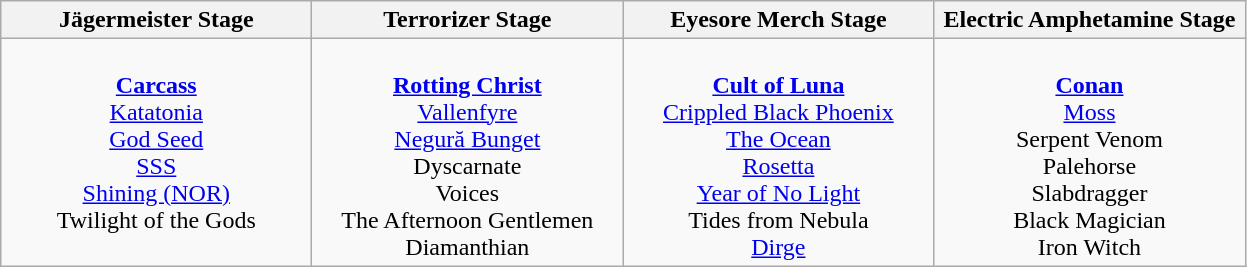<table class="wikitable">
<tr>
<th>Jägermeister Stage</th>
<th>Terrorizer Stage</th>
<th>Eyesore Merch Stage</th>
<th>Electric Amphetamine Stage</th>
</tr>
<tr>
<td valign="top" align="center" width=200><br><strong><a href='#'>Carcass</a></strong><br>
<a href='#'>Katatonia</a><br>
<a href='#'>God Seed</a><br>
<a href='#'>SSS</a><br>
<a href='#'>Shining (NOR)</a><br>
Twilight of the Gods</td>
<td valign="top" align="center" width=200><br><strong><a href='#'>Rotting Christ</a></strong><br>
<a href='#'>Vallenfyre</a><br>
<a href='#'>Negură Bunget</a><br>
Dyscarnate <br>
Voices <br>
The Afternoon Gentlemen <br>
Diamanthian</td>
<td valign="top" align="center" width=200><br><strong><a href='#'>Cult of Luna</a></strong><br>
<a href='#'>Crippled Black Phoenix</a><br>
<a href='#'>The Ocean</a><br>
<a href='#'>Rosetta</a><br>
<a href='#'>Year of No Light</a><br>
Tides from Nebula <br>
<a href='#'>Dirge</a></td>
<td valign="top" align="center" width=200><br><strong><a href='#'>Conan</a></strong><br>
<a href='#'>Moss</a><br>
Serpent Venom <br>
Palehorse <br>
Slabdragger <br>
Black Magician <br>
Iron Witch</td>
</tr>
</table>
